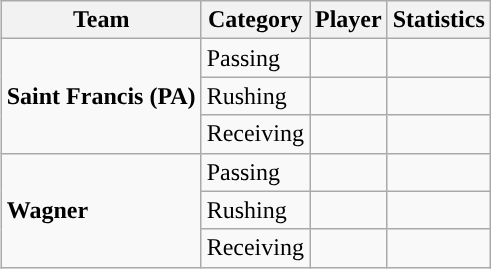<table class="wikitable" style="float: right;">
<tr>
<th>Team</th>
<th>Category</th>
<th>Player</th>
<th>Statistics</th>
</tr>
<tr>
<td rowspan=3><strong>Saint Francis (PA)</strong></td>
<td>Passing</td>
<td></td>
<td></td>
</tr>
<tr>
<td>Rushing</td>
<td></td>
<td></td>
</tr>
<tr>
<td>Receiving</td>
<td></td>
<td></td>
</tr>
<tr>
<td rowspan=3><strong>Wagner</strong></td>
<td>Passing</td>
<td></td>
<td></td>
</tr>
<tr>
<td>Rushing</td>
<td></td>
<td></td>
</tr>
<tr>
<td>Receiving</td>
<td></td>
<td></td>
</tr>
</table>
